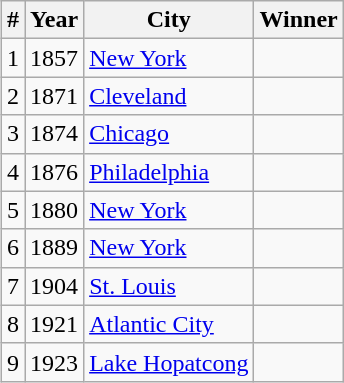<table class="wikitable" style="float:right">
<tr>
<th>#</th>
<th>Year</th>
<th>City</th>
<th>Winner</th>
</tr>
<tr>
<td>1</td>
<td>1857</td>
<td><a href='#'>New York</a></td>
<td></td>
</tr>
<tr>
<td>2</td>
<td>1871</td>
<td><a href='#'>Cleveland</a></td>
<td></td>
</tr>
<tr>
<td>3</td>
<td>1874</td>
<td><a href='#'>Chicago</a></td>
<td></td>
</tr>
<tr>
<td>4</td>
<td>1876</td>
<td><a href='#'>Philadelphia</a></td>
<td></td>
</tr>
<tr>
<td>5</td>
<td>1880</td>
<td><a href='#'>New York</a></td>
<td></td>
</tr>
<tr>
<td>6</td>
<td>1889</td>
<td><a href='#'>New York</a></td>
<td><br></td>
</tr>
<tr>
<td>7</td>
<td>1904</td>
<td><a href='#'>St. Louis</a></td>
<td></td>
</tr>
<tr>
<td>8</td>
<td>1921</td>
<td><a href='#'>Atlantic City</a></td>
<td></td>
</tr>
<tr>
<td>9</td>
<td>1923</td>
<td><a href='#'>Lake Hopatcong</a></td>
<td> <br> </td>
</tr>
</table>
